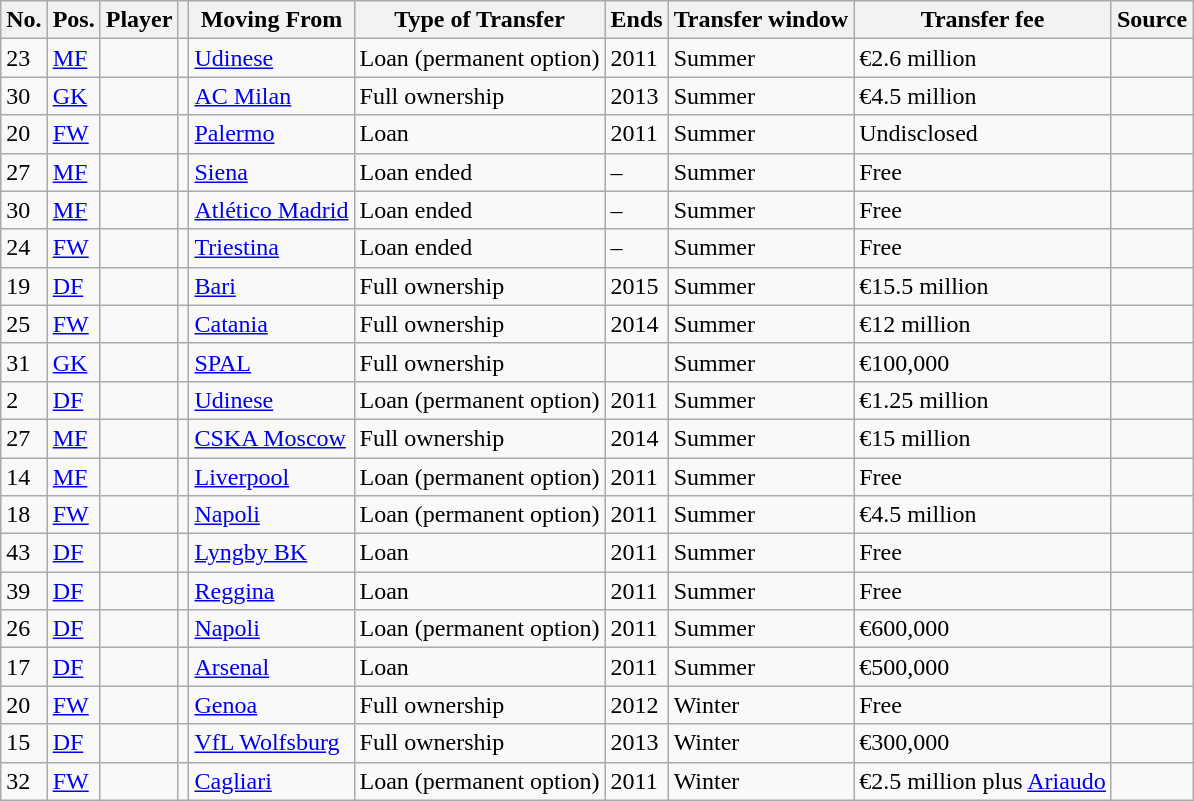<table class="wikitable sortable">
<tr>
<th>No.</th>
<th>Pos.</th>
<th>Player</th>
<th></th>
<th>Moving From</th>
<th>Type of Transfer</th>
<th>Ends</th>
<th>Transfer window</th>
<th>Transfer fee</th>
<th>Source</th>
</tr>
<tr>
<td>23</td>
<td><a href='#'>MF</a></td>
<td> </td>
<td></td>
<td> <a href='#'>Udinese</a></td>
<td>Loan (permanent option)</td>
<td>2011</td>
<td>Summer</td>
<td>€2.6 million</td>
<td></td>
</tr>
<tr>
<td>30</td>
<td><a href='#'>GK</a></td>
<td> </td>
<td></td>
<td> <a href='#'>AC Milan</a></td>
<td>Full ownership</td>
<td>2013</td>
<td>Summer</td>
<td>€4.5 million</td>
<td></td>
</tr>
<tr>
<td>20</td>
<td><a href='#'>FW</a></td>
<td> </td>
<td></td>
<td> <a href='#'>Palermo</a></td>
<td>Loan</td>
<td>2011</td>
<td>Summer</td>
<td>Undisclosed</td>
<td> </td>
</tr>
<tr>
<td>27</td>
<td><a href='#'>MF</a></td>
<td> </td>
<td></td>
<td> <a href='#'>Siena</a></td>
<td>Loan ended</td>
<td>–</td>
<td>Summer</td>
<td>Free</td>
<td></td>
</tr>
<tr>
<td>30</td>
<td><a href='#'>MF</a></td>
<td> </td>
<td></td>
<td> <a href='#'>Atlético Madrid</a></td>
<td>Loan ended</td>
<td>–</td>
<td>Summer</td>
<td>Free</td>
<td></td>
</tr>
<tr>
<td>24</td>
<td><a href='#'>FW</a></td>
<td> </td>
<td></td>
<td> <a href='#'>Triestina</a></td>
<td>Loan ended</td>
<td>–</td>
<td>Summer</td>
<td>Free</td>
<td></td>
</tr>
<tr>
<td>19</td>
<td><a href='#'>DF</a></td>
<td> </td>
<td></td>
<td> <a href='#'>Bari</a></td>
<td>Full ownership</td>
<td>2015</td>
<td>Summer</td>
<td>€15.5 million</td>
<td></td>
</tr>
<tr>
<td>25</td>
<td><a href='#'>FW</a></td>
<td> </td>
<td></td>
<td> <a href='#'>Catania</a></td>
<td>Full ownership</td>
<td>2014</td>
<td>Summer</td>
<td>€12 million</td>
<td></td>
</tr>
<tr>
<td>31</td>
<td><a href='#'>GK</a></td>
<td> </td>
<td></td>
<td> <a href='#'>SPAL</a></td>
<td>Full ownership</td>
<td></td>
<td>Summer</td>
<td>€100,000</td>
<td></td>
</tr>
<tr>
<td>2</td>
<td><a href='#'>DF</a></td>
<td> </td>
<td></td>
<td> <a href='#'>Udinese</a></td>
<td>Loan (permanent option)</td>
<td>2011</td>
<td>Summer</td>
<td>€1.25 million</td>
<td></td>
</tr>
<tr>
<td>27</td>
<td><a href='#'>MF</a></td>
<td> </td>
<td></td>
<td> <a href='#'>CSKA Moscow</a></td>
<td>Full ownership</td>
<td>2014</td>
<td>Summer</td>
<td>€15 million</td>
<td></td>
</tr>
<tr>
<td>14</td>
<td><a href='#'>MF</a></td>
<td> </td>
<td></td>
<td> <a href='#'>Liverpool</a></td>
<td>Loan (permanent option)</td>
<td>2011</td>
<td>Summer</td>
<td>Free</td>
<td></td>
</tr>
<tr>
<td>18</td>
<td><a href='#'>FW</a></td>
<td> </td>
<td></td>
<td> <a href='#'>Napoli</a></td>
<td>Loan (permanent option)</td>
<td>2011</td>
<td>Summer</td>
<td>€4.5 million</td>
<td></td>
</tr>
<tr>
<td>43</td>
<td><a href='#'>DF</a></td>
<td> </td>
<td></td>
<td> <a href='#'>Lyngby BK</a></td>
<td>Loan</td>
<td>2011</td>
<td>Summer</td>
<td>Free</td>
<td></td>
</tr>
<tr>
<td>39</td>
<td><a href='#'>DF</a></td>
<td> </td>
<td></td>
<td> <a href='#'>Reggina</a></td>
<td>Loan</td>
<td>2011</td>
<td>Summer</td>
<td>Free</td>
<td></td>
</tr>
<tr>
<td>26</td>
<td><a href='#'>DF</a></td>
<td> </td>
<td></td>
<td> <a href='#'>Napoli</a></td>
<td>Loan (permanent option)</td>
<td>2011</td>
<td>Summer</td>
<td>€600,000</td>
<td></td>
</tr>
<tr>
<td>17</td>
<td><a href='#'>DF</a></td>
<td> </td>
<td></td>
<td> <a href='#'>Arsenal</a></td>
<td>Loan</td>
<td>2011</td>
<td>Summer</td>
<td>€500,000</td>
<td></td>
</tr>
<tr>
<td>20</td>
<td><a href='#'>FW</a></td>
<td> </td>
<td></td>
<td> <a href='#'>Genoa</a></td>
<td>Full ownership</td>
<td>2012</td>
<td>Winter</td>
<td>Free</td>
<td></td>
</tr>
<tr>
<td>15</td>
<td><a href='#'>DF</a></td>
<td> </td>
<td></td>
<td> <a href='#'>VfL Wolfsburg</a></td>
<td>Full ownership</td>
<td>2013</td>
<td>Winter</td>
<td>€300,000</td>
<td></td>
</tr>
<tr>
<td>32</td>
<td><a href='#'>FW</a></td>
<td> </td>
<td></td>
<td> <a href='#'>Cagliari</a></td>
<td>Loan (permanent option)</td>
<td>2011</td>
<td>Winter</td>
<td>€2.5 million plus <a href='#'>Ariaudo</a></td>
<td></td>
</tr>
</table>
